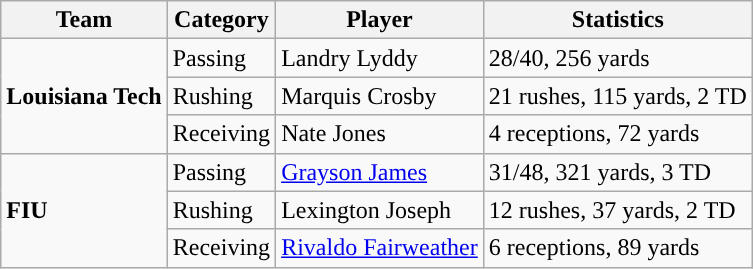<table class="wikitable" style="float: left;">
<tr>
<th>Team</th>
<th>Category</th>
<th>Player</th>
<th>Statistics</th>
</tr>
<tr>
<td rowspan=3><strong>Louisiana Tech</strong></td>
<td>Passing</td>
<td>Landry Lyddy</td>
<td>28/40, 256 yards</td>
</tr>
<tr>
<td>Rushing</td>
<td>Marquis Crosby</td>
<td>21 rushes, 115 yards, 2 TD</td>
</tr>
<tr>
<td>Receiving</td>
<td>Nate Jones</td>
<td>4 receptions, 72 yards</td>
</tr>
<tr>
<td rowspan=3><strong>FIU</strong></td>
<td>Passing</td>
<td><a href='#'>Grayson James</a></td>
<td>31/48, 321 yards, 3 TD</td>
</tr>
<tr>
<td>Rushing</td>
<td>Lexington Joseph</td>
<td>12 rushes, 37 yards, 2 TD</td>
</tr>
<tr>
<td>Receiving</td>
<td><a href='#'>Rivaldo Fairweather</a></td>
<td>6 receptions, 89 yards</td>
</tr>
</table>
